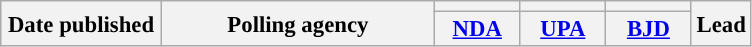<table class="wikitable sortable" style="text-align:center;font-size:95%;line-height:16px">
<tr>
<th rowspan="2" width="100px">Date published</th>
<th rowspan="2" width="175px">Polling agency</th>
<th style="background:"></th>
<th style="background:"></th>
<th style="background:"></th>
<th rowspan="2">Lead</th>
</tr>
<tr>
<th width="50px" class="unsortable"><a href='#'>NDA</a></th>
<th width="50px" class="unsortable"><a href='#'>UPA</a></th>
<th width="50px" class="unsortable"><a href='#'>BJD</a></th>
</tr>
</table>
